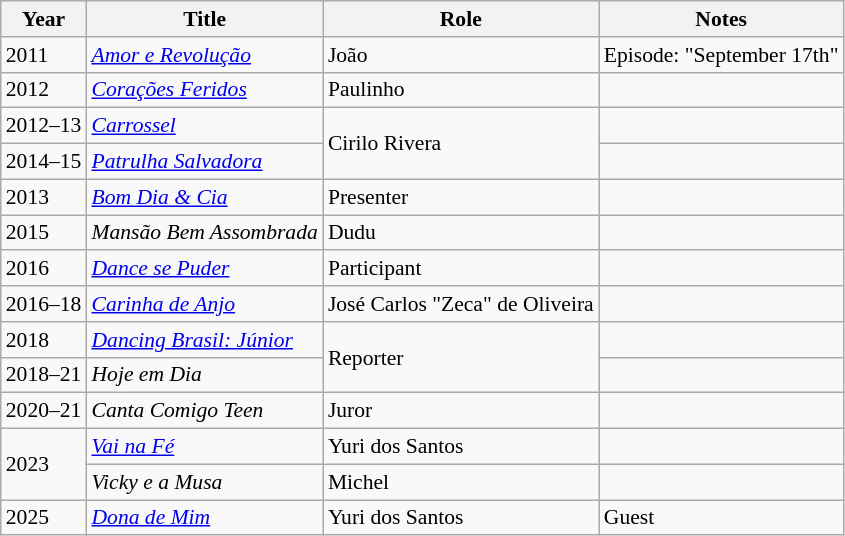<table class="wikitable" style="font-size:90%">
<tr>
<th>Year</th>
<th>Title</th>
<th>Role</th>
<th>Notes</th>
</tr>
<tr>
<td>2011</td>
<td><em><a href='#'>Amor e Revolução</a></em></td>
<td>João</td>
<td>Episode: "September 17th"</td>
</tr>
<tr>
<td>2012</td>
<td><em><a href='#'>Corações Feridos</a></em></td>
<td>Paulinho</td>
<td></td>
</tr>
<tr>
<td>2012–13</td>
<td><em><a href='#'>Carrossel</a></em></td>
<td rowspan="2">Cirilo Rivera</td>
<td></td>
</tr>
<tr>
<td>2014–15</td>
<td><em><a href='#'>Patrulha Salvadora</a></em></td>
<td></td>
</tr>
<tr>
<td rowspan="1">2013</td>
<td><em><a href='#'>Bom Dia & Cia</a></em></td>
<td>Presenter</td>
<td></td>
</tr>
<tr>
<td>2015</td>
<td><em>Mansão Bem Assombrada</em></td>
<td>Dudu</td>
<td></td>
</tr>
<tr>
<td>2016</td>
<td><em><a href='#'>Dance se Puder</a></em></td>
<td>Participant</td>
<td></td>
</tr>
<tr>
<td>2016–18</td>
<td><em><a href='#'>Carinha de Anjo</a></em></td>
<td>José Carlos "Zeca" de Oliveira</td>
<td></td>
</tr>
<tr>
<td>2018</td>
<td><em><a href='#'>Dancing Brasil: Júnior</a></em></td>
<td rowspan="2">Reporter </td>
<td></td>
</tr>
<tr>
<td>2018–21</td>
<td><em>Hoje em Dia</em></td>
<td></td>
</tr>
<tr>
<td>2020–21</td>
<td><em>Canta Comigo Teen</em></td>
<td>Juror</td>
<td></td>
</tr>
<tr>
<td rowspan="2">2023</td>
<td><em><a href='#'>Vai na Fé</a></em></td>
<td>Yuri dos Santos</td>
<td></td>
</tr>
<tr>
<td><em>Vicky e a Musa</em></td>
<td>Michel</td>
<td></td>
</tr>
<tr>
<td>2025</td>
<td><em><a href='#'>Dona de Mim</a></em></td>
<td>Yuri dos Santos</td>
<td>Guest</td>
</tr>
</table>
